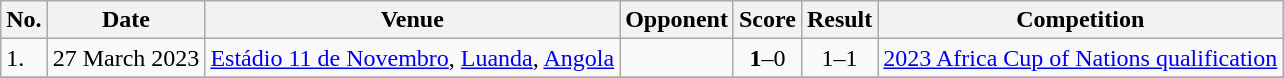<table class="wikitable">
<tr>
<th>No.</th>
<th>Date</th>
<th>Venue</th>
<th>Opponent</th>
<th>Score</th>
<th>Result</th>
<th>Competition</th>
</tr>
<tr>
<td>1.</td>
<td>27 March 2023</td>
<td><a href='#'>Estádio 11 de Novembro</a>, <a href='#'>Luanda</a>, <a href='#'>Angola</a></td>
<td></td>
<td align=center><strong>1</strong>–0</td>
<td align=center>1–1</td>
<td><a href='#'>2023 Africa Cup of Nations qualification</a></td>
</tr>
<tr>
</tr>
</table>
